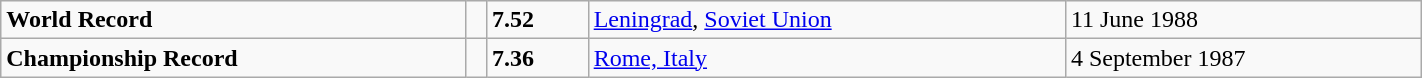<table class="wikitable" width=75%>
<tr>
<td><strong>World Record</strong></td>
<td></td>
<td><strong>7.52</strong></td>
<td><a href='#'>Leningrad</a>, <a href='#'>Soviet Union</a></td>
<td>11 June 1988</td>
</tr>
<tr>
<td><strong>Championship Record</strong></td>
<td></td>
<td><strong>7.36</strong></td>
<td><a href='#'>Rome, Italy</a></td>
<td>4 September 1987</td>
</tr>
</table>
